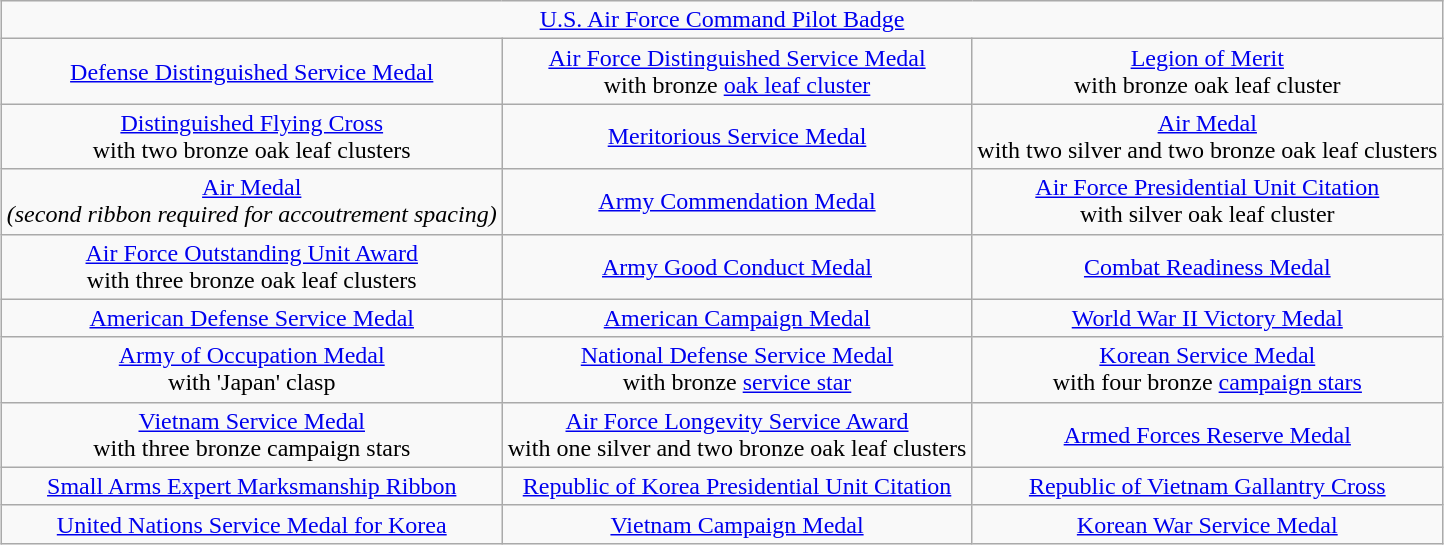<table class="wikitable" style="margin:1em auto; text-align:center;">
<tr>
<td colspan="3"><a href='#'>U.S. Air Force Command Pilot Badge</a></td>
</tr>
<tr>
<td><a href='#'>Defense Distinguished Service Medal</a></td>
<td><a href='#'>Air Force Distinguished Service Medal</a><br>with bronze <a href='#'>oak leaf cluster</a></td>
<td><a href='#'>Legion of Merit</a><br>with bronze oak leaf cluster</td>
</tr>
<tr>
<td><a href='#'>Distinguished Flying Cross</a><br>with two bronze oak leaf clusters</td>
<td><a href='#'>Meritorious Service Medal</a></td>
<td><a href='#'>Air Medal</a><br>with two silver and two bronze oak leaf clusters</td>
</tr>
<tr>
<td><a href='#'>Air Medal</a><br><em>(second ribbon required for accoutrement spacing)</em></td>
<td><a href='#'>Army Commendation Medal</a></td>
<td><a href='#'>Air Force Presidential Unit Citation</a><br>with silver oak leaf cluster</td>
</tr>
<tr>
<td><a href='#'>Air Force Outstanding Unit Award</a><br>with three bronze oak leaf clusters</td>
<td><a href='#'>Army Good Conduct Medal</a></td>
<td><a href='#'>Combat Readiness Medal</a></td>
</tr>
<tr>
<td><a href='#'>American Defense Service Medal</a></td>
<td><a href='#'>American Campaign Medal</a></td>
<td><a href='#'>World War II Victory Medal</a></td>
</tr>
<tr>
<td><a href='#'>Army of Occupation Medal</a><br>with 'Japan' clasp</td>
<td><a href='#'>National Defense Service Medal</a><br>with bronze <a href='#'>service star</a></td>
<td><a href='#'>Korean Service Medal</a><br>with four bronze <a href='#'>campaign stars</a></td>
</tr>
<tr>
<td><a href='#'>Vietnam Service Medal</a><br>with three bronze campaign stars</td>
<td><a href='#'>Air Force Longevity Service Award</a><br>with one silver and two bronze oak leaf clusters</td>
<td><a href='#'>Armed Forces Reserve Medal</a></td>
</tr>
<tr>
<td><a href='#'>Small Arms Expert Marksmanship Ribbon</a></td>
<td><a href='#'>Republic of Korea Presidential Unit Citation</a></td>
<td><a href='#'>Republic of Vietnam Gallantry Cross</a></td>
</tr>
<tr>
<td><a href='#'>United Nations Service Medal for Korea</a></td>
<td><a href='#'>Vietnam Campaign Medal</a></td>
<td><a href='#'>Korean War Service Medal</a></td>
</tr>
</table>
